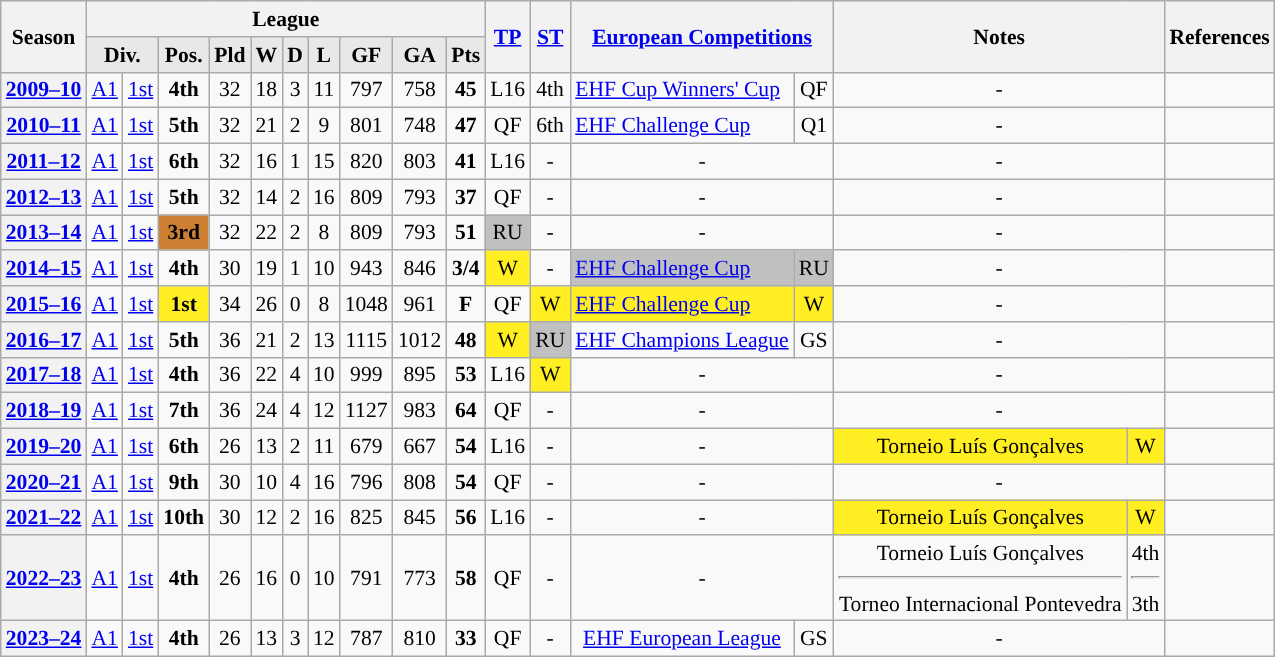<table class="wikitable" style="font-size:90%; text-align: center;  height: 50px;">
<tr>
<th rowspan="2">Season</th>
<th colspan="10">League</th>
<th align=center rowspan="2"><a href='#'>TP</a></th>
<th align=center rowspan="2"><a href='#'>ST</a></th>
<th colspan="2" rowspan="2"><a href='#'>European Competitions</a></th>
<th colspan="2" rowspan="2">Notes</th>
<th rowspan="2">References</th>
</tr>
<tr>
<td colspan="2" bgcolor="#E8E8E8"><strong>Div.</strong><br></td>
<td bgcolor="#E8E8E8"><strong>Pos.</strong></td>
<td bgcolor="#E8E8E8"><strong>Pld</strong></td>
<td bgcolor="#E8E8E8"><strong>W</strong></td>
<td bgcolor="#E8E8E8"><strong>D</strong></td>
<td bgcolor="#E8E8E8"><strong>L</strong></td>
<td bgcolor="#E8E8E8"><strong>GF</strong></td>
<td bgcolor="#E8E8E8"><strong>GA</strong></td>
<td bgcolor="#E8E8E8"><strong>Pts</strong></td>
</tr>
<tr>
<th><a href='#'>2009–10</a></th>
<td><a href='#'>A1</a></td>
<td><a href='#'>1st</a></td>
<td><strong>4th</strong></td>
<td>32</td>
<td>18</td>
<td>3</td>
<td>11</td>
<td>797</td>
<td>758</td>
<td><strong>45</strong></td>
<td>L16</td>
<td>4th</td>
<td align="left"><a href='#'>EHF Cup Winners' Cup</a></td>
<td>QF</td>
<td colspan="2">-</td>
<td></td>
</tr>
<tr>
<th><a href='#'>2010–11</a></th>
<td><a href='#'>A1</a></td>
<td><a href='#'>1st</a></td>
<td><strong>5th</strong></td>
<td>32</td>
<td>21</td>
<td>2</td>
<td>9</td>
<td>801</td>
<td>748</td>
<td><strong>47</strong></td>
<td>QF</td>
<td>6th</td>
<td align="left"><a href='#'>EHF Challenge Cup</a></td>
<td>Q1</td>
<td colspan="2">-</td>
<td></td>
</tr>
<tr>
<th><a href='#'>2011–12</a></th>
<td><a href='#'>A1</a></td>
<td><a href='#'>1st</a></td>
<td><strong>6th</strong></td>
<td>32</td>
<td>16</td>
<td>1</td>
<td>15</td>
<td>820</td>
<td>803</td>
<td><strong>41</strong></td>
<td>L16</td>
<td>-</td>
<td colspan="2">-</td>
<td colspan="2">-</td>
<td></td>
</tr>
<tr>
<th><a href='#'>2012–13</a></th>
<td><a href='#'>A1</a></td>
<td><a href='#'>1st</a></td>
<td><strong>5th</strong></td>
<td>32</td>
<td>14</td>
<td>2</td>
<td>16</td>
<td>809</td>
<td>793</td>
<td><strong>37</strong></td>
<td>QF</td>
<td>-</td>
<td colspan="2">-</td>
<td colspan="2">-</td>
<td></td>
</tr>
<tr>
<th><a href='#'>2013–14</a></th>
<td><a href='#'>A1</a></td>
<td><a href='#'>1st</a></td>
<td bgcolor="#CD7F32"><strong>3rd</strong></td>
<td>32</td>
<td>22</td>
<td>2</td>
<td>8</td>
<td>809</td>
<td>793</td>
<td><strong>51</strong></td>
<td bgcolor=silver>RU</td>
<td>-</td>
<td colspan="2">-</td>
<td colspan="2">-</td>
<td></td>
</tr>
<tr>
<th><a href='#'>2014–15</a></th>
<td><a href='#'>A1</a></td>
<td><a href='#'>1st</a></td>
<td><strong>4th</strong></td>
<td>30</td>
<td>19</td>
<td>1</td>
<td>10</td>
<td>943</td>
<td>846</td>
<td><strong>3/4</strong></td>
<td bgcolor="#FE2">W</td>
<td>-</td>
<td align="left" bgcolor=silver><a href='#'>EHF Challenge Cup</a></td>
<td bgcolor=silver>RU</td>
<td colspan="2">-</td>
<td></td>
</tr>
<tr>
<th><a href='#'>2015–16</a></th>
<td><a href='#'>A1</a></td>
<td><a href='#'>1st</a></td>
<td bgcolor="#FE2"><strong>1st</strong></td>
<td>34</td>
<td>26</td>
<td>0</td>
<td>8</td>
<td>1048</td>
<td>961</td>
<td><strong>F</strong></td>
<td>QF</td>
<td bgcolor="#FE2">W</td>
<td align="left" bgcolor="#FE2"><a href='#'>EHF Challenge Cup</a></td>
<td bgcolor="#FE2">W</td>
<td colspan="2">-</td>
<td></td>
</tr>
<tr>
<th><a href='#'>2016–17</a></th>
<td><a href='#'>A1</a></td>
<td><a href='#'>1st</a></td>
<td><strong>5th</strong></td>
<td>36</td>
<td>21</td>
<td>2</td>
<td>13</td>
<td>1115</td>
<td>1012</td>
<td><strong>48</strong></td>
<td bgcolor="#FE2">W</td>
<td bgcolor=silver>RU</td>
<td align="left"><a href='#'>EHF Champions League</a></td>
<td>GS</td>
<td colspan="2">-</td>
<td></td>
</tr>
<tr>
<th><a href='#'>2017–18</a></th>
<td><a href='#'>A1</a></td>
<td><a href='#'>1st</a></td>
<td><strong>4th</strong></td>
<td>36</td>
<td>22</td>
<td>4</td>
<td>10</td>
<td>999</td>
<td>895</td>
<td><strong>53</strong></td>
<td>L16</td>
<td bgcolor="#FE2">W</td>
<td colspan="2">-</td>
<td colspan="2">-</td>
<td></td>
</tr>
<tr>
<th><a href='#'>2018–19</a></th>
<td><a href='#'>A1</a></td>
<td><a href='#'>1st</a></td>
<td><strong>7th</strong></td>
<td>36</td>
<td>24</td>
<td>4</td>
<td>12</td>
<td>1127</td>
<td>983</td>
<td><strong>64</strong></td>
<td>QF</td>
<td>-</td>
<td colspan="2">-</td>
<td colspan="2">-</td>
<td></td>
</tr>
<tr>
<th><a href='#'>2019–20</a></th>
<td><a href='#'>A1</a></td>
<td><a href='#'>1st</a></td>
<td><strong>6th</strong></td>
<td>26</td>
<td>13</td>
<td>2</td>
<td>11</td>
<td>679</td>
<td>667</td>
<td><strong>54</strong></td>
<td>L16</td>
<td>-</td>
<td colspan="2">-</td>
<td bgcolor="#FE2">Torneio Luís Gonçalves</td>
<td bgcolor="#FE2">W</td>
<td></td>
</tr>
<tr>
<th><a href='#'>2020–21</a></th>
<td><a href='#'>A1</a></td>
<td><a href='#'>1st</a></td>
<td><strong>9th</strong></td>
<td>30</td>
<td>10</td>
<td>4</td>
<td>16</td>
<td>796</td>
<td>808</td>
<td><strong>54</strong></td>
<td>QF</td>
<td>-</td>
<td colspan="2">-</td>
<td colspan="2">-</td>
<td></td>
</tr>
<tr>
<th><a href='#'>2021–22</a></th>
<td><a href='#'>A1</a></td>
<td><a href='#'>1st</a></td>
<td><strong>10th</strong></td>
<td>30</td>
<td>12</td>
<td>2</td>
<td>16</td>
<td>825</td>
<td>845</td>
<td><strong>56</strong></td>
<td>L16</td>
<td>-</td>
<td colspan="2">-</td>
<td bgcolor="#FE2">Torneio Luís Gonçalves</td>
<td bgcolor="#FE2">W</td>
<td></td>
</tr>
<tr>
<th><a href='#'>2022–23</a></th>
<td><a href='#'>A1</a></td>
<td><a href='#'>1st</a></td>
<td><strong>4th</strong></td>
<td>26</td>
<td>16</td>
<td>0</td>
<td>10</td>
<td>791</td>
<td>773</td>
<td><strong>58</strong></td>
<td>QF</td>
<td>-</td>
<td colspan="2">-</td>
<td>Torneio Luís Gonçalves <hr> Torneo Internacional Pontevedra</td>
<td>4th <hr> 3th</td>
<td></td>
</tr>
<tr>
<th><a href='#'>2023–24</a></th>
<td><a href='#'>A1</a></td>
<td><a href='#'>1st</a></td>
<td><strong>4th</strong></td>
<td>26</td>
<td>13</td>
<td>3</td>
<td>12</td>
<td>787</td>
<td>810</td>
<td><strong>33</strong></td>
<td>QF</td>
<td>-</td>
<td><a href='#'>EHF European League</a></td>
<td>GS</td>
<td colspan="2">-</td>
<td></td>
</tr>
</table>
